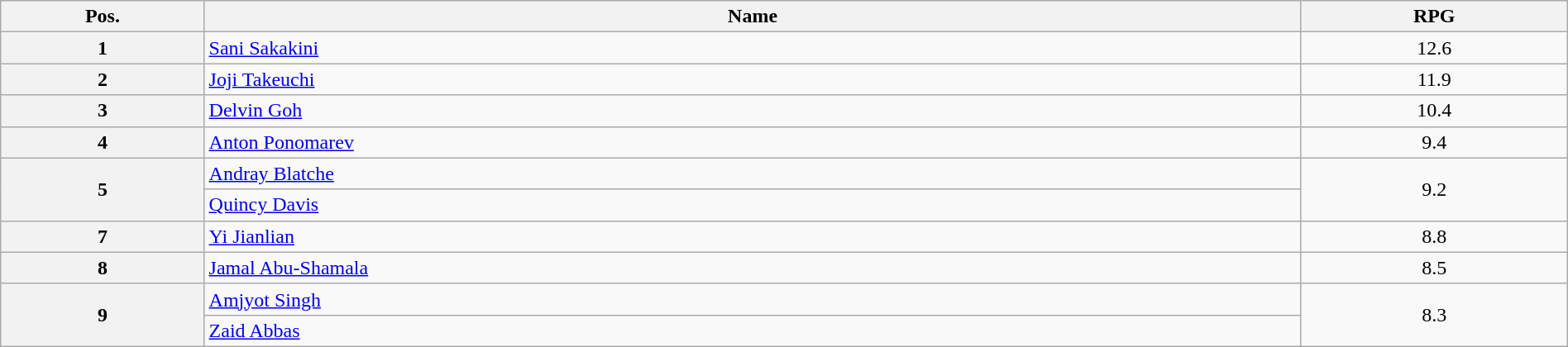<table class=wikitable width=100% style="text-align:center;">
<tr>
<th width="13%">Pos.</th>
<th width="70%">Name</th>
<th width="17%">RPG</th>
</tr>
<tr>
<th>1</th>
<td align=left> <a href='#'>Sani Sakakini</a></td>
<td>12.6</td>
</tr>
<tr>
<th>2</th>
<td align=left> <a href='#'>Joji Takeuchi</a></td>
<td>11.9</td>
</tr>
<tr>
<th>3</th>
<td align=left> <a href='#'>Delvin Goh</a></td>
<td>10.4</td>
</tr>
<tr>
<th>4</th>
<td align=left> <a href='#'>Anton Ponomarev</a></td>
<td>9.4</td>
</tr>
<tr>
<th rowspan=2>5</th>
<td align=left> <a href='#'>Andray Blatche</a></td>
<td rowspan=2>9.2</td>
</tr>
<tr>
<td align=left> <a href='#'>Quincy Davis</a></td>
</tr>
<tr>
<th>7</th>
<td align=left> <a href='#'>Yi Jianlian</a></td>
<td>8.8</td>
</tr>
<tr>
<th>8</th>
<td align=left> <a href='#'>Jamal Abu-Shamala</a></td>
<td>8.5</td>
</tr>
<tr>
<th rowspan=2>9</th>
<td align=left> <a href='#'>Amjyot Singh</a></td>
<td rowspan=2>8.3</td>
</tr>
<tr>
<td align=left> <a href='#'>Zaid Abbas</a></td>
</tr>
</table>
